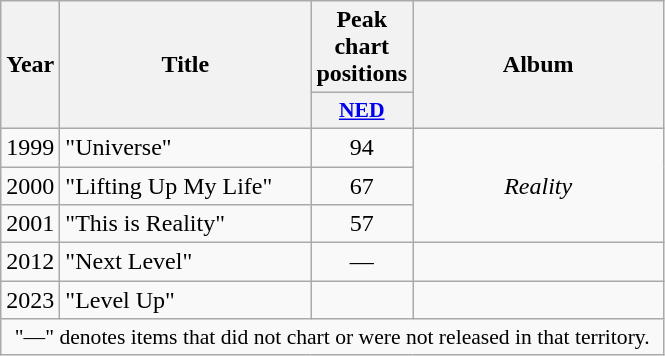<table class="wikitable" style="text-align:center;">
<tr>
<th rowspan="2" style="width:2em;">Year</th>
<th rowspan="2" style="width:10em;">Title</th>
<th colspan="1">Peak chart positions</th>
<th rowspan="2" style="width:10em;">Album</th>
</tr>
<tr>
<th style="width:2em;font-size:90%;"><a href='#'>NED</a><br></th>
</tr>
<tr>
<td>1999</td>
<td style="text-align:left;">"Universe"</td>
<td>94</td>
<td rowspan="3"><em>Reality</em></td>
</tr>
<tr>
<td>2000</td>
<td style="text-align:left;">"Lifting Up My Life"</td>
<td>67</td>
</tr>
<tr>
<td>2001</td>
<td style="text-align:left;">"This is Reality"</td>
<td>57</td>
</tr>
<tr>
<td>2012</td>
<td style="text-align:left;">"Next Level"</td>
<td>—</td>
<td></td>
</tr>
<tr>
<td>2023</td>
<td style="text-align:left;">"Level Up"</td>
<td></td>
<td></td>
</tr>
<tr>
<td colspan="13" style="font-size:90%">"—" denotes items that did not chart or were not released in that territory.</td>
</tr>
</table>
